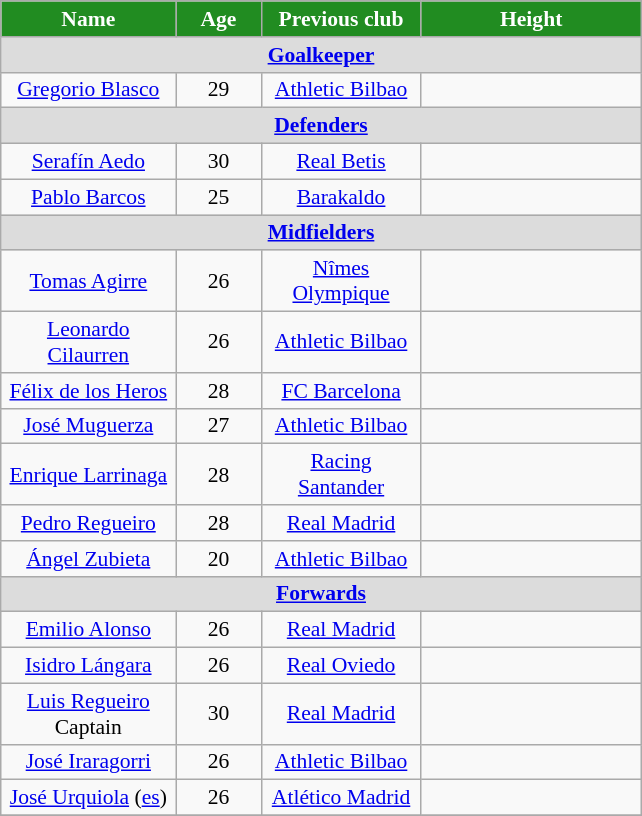<table class="wikitable" style="text-align: center; font-size:90%">
<tr>
<th style="background: #218c21; color:white" align=centr width=110>Name</th>
<th style="background: #218c21; color:white" align=centr width=50>Age </th>
<th style="background: #218c21; color:white" align=centr width=100>Previous club</th>
<th style="background: #218c21; color:white" align=centr width=140>Height </th>
</tr>
<tr>
<th colspan=5 style="background: #DCDCDC" align=centr><a href='#'>Goalkeeper</a></th>
</tr>
<tr>
<td><a href='#'>Gregorio Blasco</a></td>
<td>29</td>
<td><a href='#'>Athletic Bilbao</a></td>
<td></td>
</tr>
<tr>
<th colspan=6 style="background: #DCDCDC" align=centr><a href='#'>Defenders</a></th>
</tr>
<tr>
<td><a href='#'>Serafín Aedo</a></td>
<td>30</td>
<td><a href='#'>Real Betis</a></td>
<td> </td>
</tr>
<tr>
<td><a href='#'>Pablo Barcos</a></td>
<td>25</td>
<td><a href='#'>Barakaldo</a></td>
<td></td>
</tr>
<tr>
<th colspan=6 style="background: #DCDCDC" align=centr><a href='#'>Midfielders</a></th>
</tr>
<tr>
<td><a href='#'>Tomas Agirre</a></td>
<td>26</td>
<td><a href='#'>Nîmes Olympique</a></td>
<td> </td>
</tr>
<tr>
<td><a href='#'>Leonardo Cilaurren</a></td>
<td>26</td>
<td><a href='#'>Athletic Bilbao</a></td>
<td></td>
</tr>
<tr>
<td><a href='#'>Félix de los Heros</a></td>
<td>28</td>
<td><a href='#'>FC Barcelona</a></td>
<td> </td>
</tr>
<tr>
<td><a href='#'>José Muguerza</a></td>
<td>27</td>
<td><a href='#'>Athletic Bilbao</a></td>
<td></td>
</tr>
<tr>
<td><a href='#'>Enrique Larrinaga</a></td>
<td>28</td>
<td><a href='#'>Racing Santander</a></td>
<td></td>
</tr>
<tr>
<td><a href='#'>Pedro Regueiro</a></td>
<td>28</td>
<td><a href='#'>Real Madrid</a></td>
<td></td>
</tr>
<tr>
<td><a href='#'>Ángel Zubieta</a></td>
<td>20</td>
<td><a href='#'>Athletic Bilbao</a></td>
<td></td>
</tr>
<tr>
<th colspan=11 style="background: #DCDCDC" align=centr><a href='#'>Forwards</a></th>
</tr>
<tr>
<td><a href='#'>Emilio Alonso</a></td>
<td>26</td>
<td><a href='#'>Real Madrid</a></td>
<td></td>
</tr>
<tr>
<td><a href='#'>Isidro Lángara</a></td>
<td>26</td>
<td><a href='#'>Real Oviedo</a></td>
<td></td>
</tr>
<tr>
<td><a href='#'>Luis Regueiro</a> Captain</td>
<td>30</td>
<td><a href='#'>Real Madrid</a></td>
<td></td>
</tr>
<tr>
<td><a href='#'>José Iraragorri</a></td>
<td>26</td>
<td><a href='#'>Athletic Bilbao</a></td>
<td></td>
</tr>
<tr>
<td><a href='#'>José Urquiola</a> (<a href='#'>es</a>)</td>
<td>26</td>
<td><a href='#'>Atlético Madrid</a></td>
<td> </td>
</tr>
<tr>
</tr>
</table>
